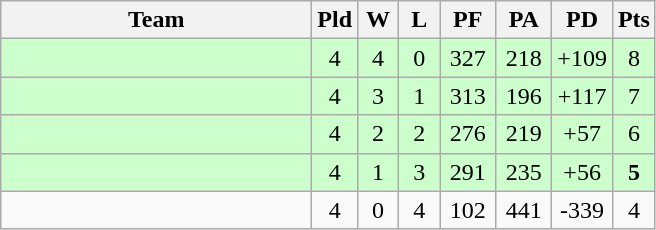<table class="wikitable" style="text-align:center;">
<tr>
<th width=200>Team</th>
<th width=20>Pld</th>
<th width=20>W</th>
<th width=20>L</th>
<th width=30>PF</th>
<th width=30>PA</th>
<th width=30>PD</th>
<th width=20>Pts</th>
</tr>
<tr bgcolor=ccffcc>
<td align=left></td>
<td>4</td>
<td>4</td>
<td>0</td>
<td>327</td>
<td>218</td>
<td>+109</td>
<td>8</td>
</tr>
<tr bgcolor=ccffcc>
<td align=left></td>
<td>4</td>
<td>3</td>
<td>1</td>
<td>313</td>
<td>196</td>
<td>+117</td>
<td>7</td>
</tr>
<tr bgcolor=ccffcc>
<td align=left></td>
<td>4</td>
<td>2</td>
<td>2</td>
<td>276</td>
<td>219</td>
<td>+57</td>
<td>6</td>
</tr>
<tr bgcolor=ccffcc>
<td align=left></td>
<td>4</td>
<td>1</td>
<td>3</td>
<td>291</td>
<td>235</td>
<td>+56</td>
<td><strong>5</strong></td>
</tr>
<tr>
<td align=left></td>
<td>4</td>
<td>0</td>
<td>4</td>
<td>102</td>
<td>441</td>
<td>-339</td>
<td>4</td>
</tr>
</table>
